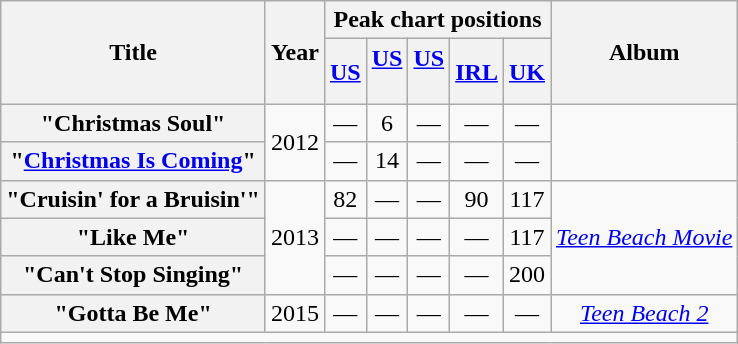<table class="wikitable plainrowheaders" style="text-align:center;" border="1">
<tr>
<th scope="col" rowspan="2">Title</th>
<th scope="col" rowspan="2">Year</th>
<th colspan="5" scope="col">Peak chart positions</th>
<th scope="col" rowspan="2">Album</th>
</tr>
<tr>
<th scope="col"><a href='#'>US</a><br></th>
<th scope="col"><a href='#'>US<br></a><br></th>
<th scope="col"><a href='#'>US<br></a><br></th>
<th scope="col"><a href='#'>IRL</a><br></th>
<th scope="col"><a href='#'>UK</a><br></th>
</tr>
<tr>
<th scope="row">"Christmas Soul"</th>
<td rowspan="2">2012</td>
<td>—</td>
<td>6</td>
<td>—</td>
<td>—</td>
<td>—</td>
<td rowspan="2"></td>
</tr>
<tr>
<th scope="row">"<a href='#'>Christmas Is Coming</a>"<br></th>
<td>—</td>
<td>14</td>
<td>—</td>
<td>—</td>
<td>—</td>
</tr>
<tr>
<th scope="row">"Cruisin' for a Bruisin'"<br></th>
<td rowspan="3">2013</td>
<td>82</td>
<td>—</td>
<td>—</td>
<td>90</td>
<td>117</td>
<td rowspan="3"><em><a href='#'>Teen Beach Movie</a></em></td>
</tr>
<tr>
<th scope="row">"Like Me"<br></th>
<td>—</td>
<td>—</td>
<td>—</td>
<td>—</td>
<td>117</td>
</tr>
<tr>
<th scope="row">"Can't Stop Singing"<br></th>
<td>—</td>
<td>—</td>
<td>—</td>
<td>—</td>
<td>200</td>
</tr>
<tr>
<th scope="row">"Gotta Be Me"<br></th>
<td>2015</td>
<td>—</td>
<td>—</td>
<td>—</td>
<td>—</td>
<td>—</td>
<td><em><a href='#'>Teen Beach 2</a></em></td>
</tr>
<tr>
<td colspan="8" text-align: center;"></td>
</tr>
</table>
